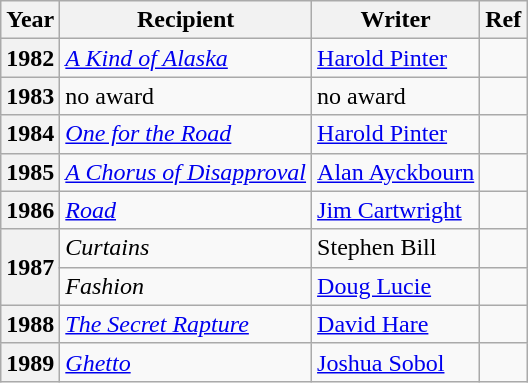<table class="wikitable">
<tr>
<th>Year</th>
<th>Recipient</th>
<th>Writer</th>
<th>Ref</th>
</tr>
<tr>
<th>1982</th>
<td><em><a href='#'>A Kind of Alaska</a></em></td>
<td><a href='#'>Harold Pinter</a></td>
<td></td>
</tr>
<tr>
<th>1983</th>
<td>no award</td>
<td>no award</td>
<td></td>
</tr>
<tr>
<th>1984</th>
<td><em><a href='#'>One for the Road</a></em></td>
<td><a href='#'>Harold Pinter</a></td>
<td></td>
</tr>
<tr>
<th>1985</th>
<td><em><a href='#'>A Chorus of Disapproval</a></em></td>
<td><a href='#'>Alan Ayckbourn</a></td>
<td></td>
</tr>
<tr>
<th>1986</th>
<td><em><a href='#'>Road</a></em></td>
<td><a href='#'>Jim Cartwright</a></td>
<td></td>
</tr>
<tr>
<th rowspan="2">1987</th>
<td><em>Curtains</em></td>
<td>Stephen Bill</td>
<td></td>
</tr>
<tr>
<td><em>Fashion</em></td>
<td><a href='#'>Doug Lucie</a></td>
<td></td>
</tr>
<tr>
<th>1988</th>
<td><em><a href='#'>The Secret Rapture</a></em></td>
<td><a href='#'>David Hare</a></td>
<td></td>
</tr>
<tr>
<th>1989</th>
<td><em><a href='#'>Ghetto</a></em></td>
<td><a href='#'>Joshua Sobol</a></td>
<td></td>
</tr>
</table>
